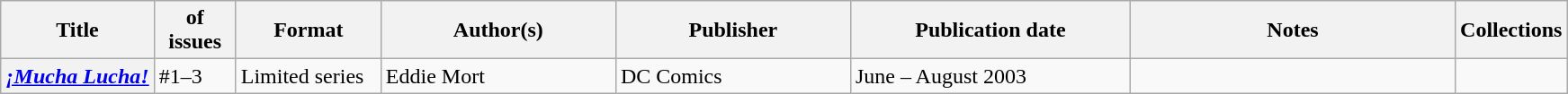<table class="wikitable">
<tr>
<th>Title</th>
<th style="width:40pt"> of issues</th>
<th style="width:75pt">Format</th>
<th style="width:125pt">Author(s)</th>
<th style="width:125pt">Publisher</th>
<th style="width:150pt">Publication date</th>
<th style="width:175pt">Notes</th>
<th>Collections</th>
</tr>
<tr>
<th><em><a href='#'>¡Mucha Lucha!</a></em></th>
<td>#1–3</td>
<td>Limited series</td>
<td>Eddie Mort</td>
<td>DC Comics</td>
<td>June – August 2003</td>
<td></td>
<td></td>
</tr>
</table>
